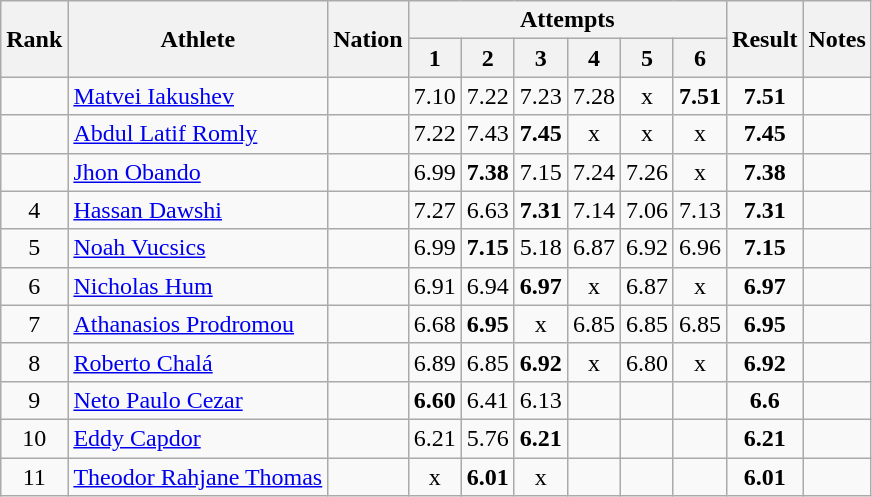<table class="wikitable sortable" style="text-align:center">
<tr>
<th rowspan="2">Rank</th>
<th rowspan="2">Athlete</th>
<th rowspan="2">Nation</th>
<th colspan="6">Attempts</th>
<th rowspan="2">Result</th>
<th rowspan="2">Notes</th>
</tr>
<tr>
<th>1</th>
<th>2</th>
<th>3</th>
<th>4</th>
<th>5</th>
<th>6</th>
</tr>
<tr>
<td></td>
<td align=left><a href='#'>Matvei Iakushev</a></td>
<td align="left"></td>
<td>7.10</td>
<td>7.22</td>
<td>7.23</td>
<td>7.28</td>
<td>x</td>
<td><strong>7.51 </strong></td>
<td><strong>7.51</strong></td>
<td></td>
</tr>
<tr>
<td></td>
<td align=left><a href='#'>Abdul Latif Romly</a></td>
<td align="left"></td>
<td>7.22</td>
<td>7.43</td>
<td><strong> 7.45</strong></td>
<td>x</td>
<td>x</td>
<td>x</td>
<td><strong>7.45</strong></td>
<td></td>
</tr>
<tr>
<td></td>
<td align=left><a href='#'>Jhon Obando</a></td>
<td align="left"></td>
<td>6.99</td>
<td><strong> 7.38 </strong></td>
<td>7.15</td>
<td>7.24</td>
<td>7.26</td>
<td>x</td>
<td><strong>7.38</strong></td>
<td></td>
</tr>
<tr>
<td>4</td>
<td align=left><a href='#'>Hassan Dawshi</a></td>
<td align="left"></td>
<td>7.27</td>
<td>6.63</td>
<td><strong>7.31</strong></td>
<td>7.14</td>
<td>7.06</td>
<td>7.13</td>
<td><strong>7.31</strong></td>
<td></td>
</tr>
<tr>
<td>5</td>
<td align=left><a href='#'>Noah Vucsics</a></td>
<td align="left"></td>
<td>6.99</td>
<td><strong>7.15</strong></td>
<td>5.18</td>
<td>6.87</td>
<td>6.92</td>
<td>6.96</td>
<td><strong>7.15</strong></td>
<td></td>
</tr>
<tr>
<td>6</td>
<td align=left><a href='#'>Nicholas Hum</a></td>
<td align="left"></td>
<td>6.91</td>
<td>6.94</td>
<td><strong>6.97</strong></td>
<td>x</td>
<td>6.87</td>
<td>x</td>
<td><strong>6.97</strong></td>
<td></td>
</tr>
<tr>
<td>7</td>
<td align=left><a href='#'>Athanasios Prodromou</a></td>
<td align="left"></td>
<td>6.68</td>
<td><strong>6.95</strong></td>
<td>x</td>
<td>6.85</td>
<td>6.85</td>
<td>6.85</td>
<td><strong>6.95</strong></td>
<td></td>
</tr>
<tr>
<td>8</td>
<td align=left><a href='#'>Roberto Chalá</a></td>
<td align="left"></td>
<td>6.89</td>
<td>6.85</td>
<td><strong>6.92</strong></td>
<td>x</td>
<td>6.80</td>
<td>x</td>
<td><strong>6.92</strong></td>
<td></td>
</tr>
<tr>
<td>9</td>
<td align=left><a href='#'>Neto Paulo Cezar</a></td>
<td align="left"></td>
<td><strong>6.60</strong></td>
<td>6.41</td>
<td>6.13</td>
<td></td>
<td></td>
<td></td>
<td><strong>6.6</strong></td>
<td></td>
</tr>
<tr>
<td>10</td>
<td align=left><a href='#'>Eddy Capdor</a></td>
<td align="left"></td>
<td>6.21</td>
<td>5.76</td>
<td><strong>6.21</strong></td>
<td></td>
<td></td>
<td></td>
<td><strong>6.21</strong></td>
<td></td>
</tr>
<tr>
<td>11</td>
<td align=left><a href='#'>Theodor Rahjane Thomas</a></td>
<td align="left"></td>
<td>x</td>
<td><strong>6.01</strong></td>
<td>x</td>
<td></td>
<td></td>
<td></td>
<td><strong>6.01</strong></td>
<td></td>
</tr>
</table>
